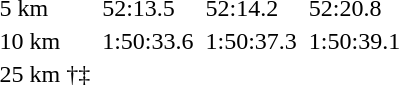<table>
<tr>
<td>5 km<br></td>
<td></td>
<td>52:13.5</td>
<td></td>
<td>52:14.2</td>
<td></td>
<td>52:20.8</td>
</tr>
<tr>
<td>10 km<br></td>
<td></td>
<td>1:50:33.6</td>
<td></td>
<td>1:50:37.3</td>
<td></td>
<td>1:50:39.1</td>
</tr>
<tr>
<td>25 km †‡<br></td>
<td></td>
<td></td>
<td></td>
<td></td>
<td></td>
<td></td>
</tr>
</table>
